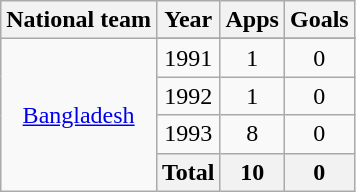<table class="wikitable" style="text-align: center;">
<tr>
<th>National team</th>
<th>Year</th>
<th>Apps</th>
<th>Goals</th>
</tr>
<tr>
<td rowspan="5"><a href='#'>Bangladesh</a></td>
</tr>
<tr>
<td>1991</td>
<td>1</td>
<td>0</td>
</tr>
<tr>
<td>1992</td>
<td>1</td>
<td>0</td>
</tr>
<tr>
<td>1993</td>
<td>8</td>
<td>0</td>
</tr>
<tr>
<th>Total</th>
<th>10</th>
<th>0</th>
</tr>
</table>
